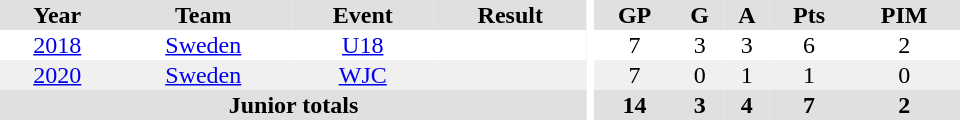<table border="0" cellpadding="1" cellspacing="0" ID="Table3" style="text-align:center; width:40em">
<tr ALIGN="center" bgcolor="#e0e0e0">
<th>Year</th>
<th>Team</th>
<th>Event</th>
<th>Result</th>
<th rowspan="99" bgcolor="#ffffff"></th>
<th>GP</th>
<th>G</th>
<th>A</th>
<th>Pts</th>
<th>PIM</th>
</tr>
<tr>
<td><a href='#'>2018</a></td>
<td><a href='#'>Sweden</a></td>
<td><a href='#'>U18</a></td>
<td></td>
<td>7</td>
<td>3</td>
<td>3</td>
<td>6</td>
<td>2</td>
</tr>
<tr style="background:#f0f0f0;">
<td><a href='#'>2020</a></td>
<td><a href='#'>Sweden</a></td>
<td><a href='#'>WJC</a></td>
<td></td>
<td>7</td>
<td>0</td>
<td>1</td>
<td>1</td>
<td>0</td>
</tr>
<tr bgcolor="#e0e0e0">
<th colspan="4">Junior totals</th>
<th>14</th>
<th>3</th>
<th>4</th>
<th>7</th>
<th>2</th>
</tr>
</table>
